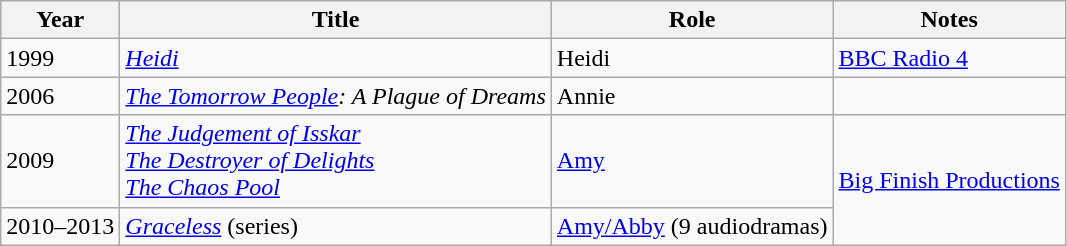<table class="wikitable sortable">
<tr>
<th>Year</th>
<th>Title</th>
<th>Role</th>
<th>Notes</th>
</tr>
<tr>
<td>1999</td>
<td><em><a href='#'>Heidi</a></em></td>
<td>Heidi</td>
<td><a href='#'>BBC Radio 4</a></td>
</tr>
<tr>
<td>2006</td>
<td><em><a href='#'>The Tomorrow People</a>: A Plague of Dreams</em></td>
<td>Annie</td>
<td></td>
</tr>
<tr>
<td>2009</td>
<td><em><a href='#'>The Judgement of Isskar</a></em><br><em><a href='#'>The Destroyer of Delights</a></em><br><em><a href='#'>The Chaos Pool</a></em></td>
<td><a href='#'>Amy</a></td>
<td rowspan=2><a href='#'>Big Finish Productions</a></td>
</tr>
<tr>
<td>2010–2013</td>
<td><em><a href='#'>Graceless</a></em> (series)</td>
<td><a href='#'>Amy/Abby</a> (9 audiodramas)</td>
</tr>
</table>
